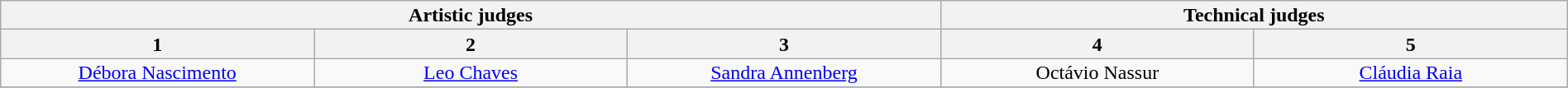<table class="wikitable" style="font-size:100%; line-height:16px; text-align:center" width="100%">
<tr>
<th colspan=3>Artistic judges</th>
<th colspan=2>Technical judges</th>
</tr>
<tr>
<th style="width:20.0%;">1</th>
<th style="width:20.0%;">2</th>
<th style="width:20.0%;">3</th>
<th style="width:20.0%;">4</th>
<th style="width:20.0%;">5</th>
</tr>
<tr>
<td><a href='#'>Débora Nascimento</a></td>
<td><a href='#'>Leo Chaves</a></td>
<td><a href='#'>Sandra Annenberg</a></td>
<td>Octávio Nassur</td>
<td><a href='#'>Cláudia Raia</a></td>
</tr>
<tr>
</tr>
</table>
